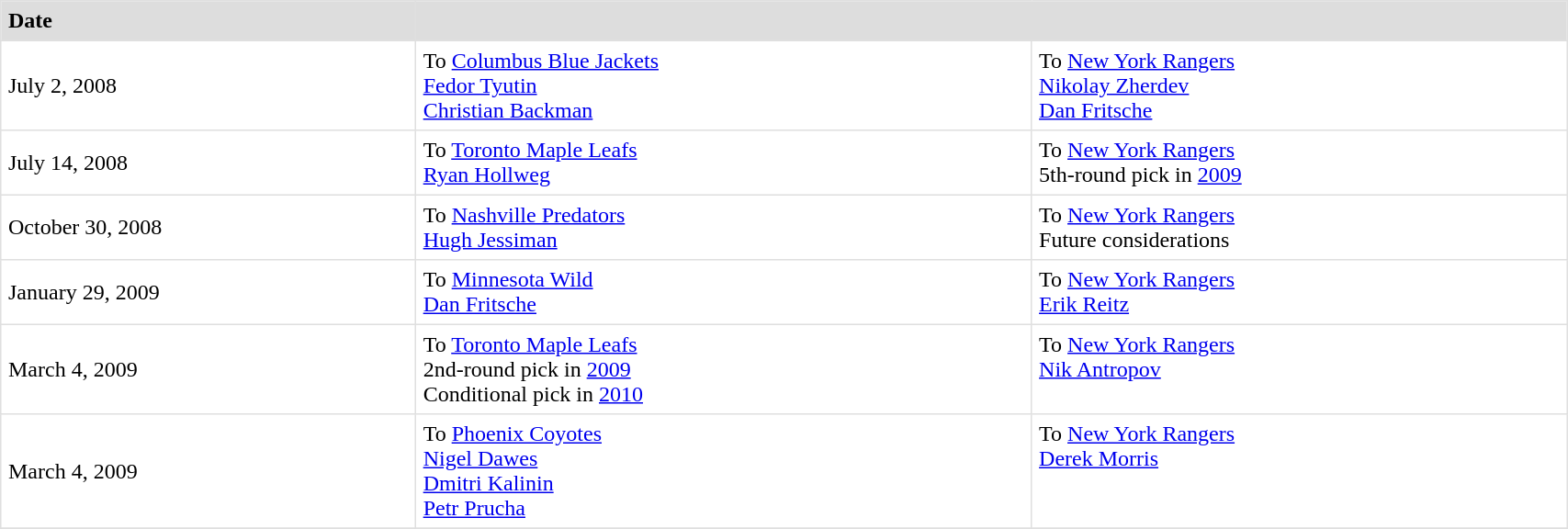<table border=1 style="border-collapse:collapse" bordercolor="#DFDFDF"  cellpadding="5" width=90%>
<tr bgcolor="#dddddd">
<td><strong>Date</strong></td>
<th colspan="2"></th>
</tr>
<tr>
<td>July 2, 2008</td>
<td valign="top">To <a href='#'>Columbus Blue Jackets</a><br><a href='#'>Fedor Tyutin</a><br><a href='#'>Christian Backman</a></td>
<td valign="top">To <a href='#'>New York Rangers</a><br><a href='#'>Nikolay Zherdev</a><br><a href='#'>Dan Fritsche</a></td>
</tr>
<tr>
<td>July 14, 2008</td>
<td valign="top">To <a href='#'>Toronto Maple Leafs</a><br><a href='#'>Ryan Hollweg</a></td>
<td valign="top">To <a href='#'>New York Rangers</a><br>5th-round pick in <a href='#'>2009</a></td>
</tr>
<tr>
<td>October 30, 2008</td>
<td valign="top">To <a href='#'>Nashville Predators</a><br><a href='#'>Hugh Jessiman</a></td>
<td valign="top">To <a href='#'>New York Rangers</a><br>Future considerations</td>
</tr>
<tr>
<td>January 29, 2009</td>
<td valign="top">To <a href='#'>Minnesota Wild</a><br><a href='#'>Dan Fritsche</a></td>
<td valign="top">To <a href='#'>New York Rangers</a><br><a href='#'>Erik Reitz</a></td>
</tr>
<tr>
<td>March 4, 2009</td>
<td valign="top">To <a href='#'>Toronto Maple Leafs</a><br>2nd-round pick in <a href='#'>2009</a><br>Conditional pick in <a href='#'>2010</a></td>
<td valign="top">To <a href='#'>New York Rangers</a><br><a href='#'>Nik Antropov</a></td>
</tr>
<tr>
<td>March 4, 2009</td>
<td valign="top">To <a href='#'>Phoenix Coyotes</a><br><a href='#'>Nigel Dawes</a><br><a href='#'>Dmitri Kalinin</a><br><a href='#'>Petr Prucha</a></td>
<td valign="top">To <a href='#'>New York Rangers</a><br><a href='#'>Derek Morris</a></td>
</tr>
<tr>
</tr>
</table>
